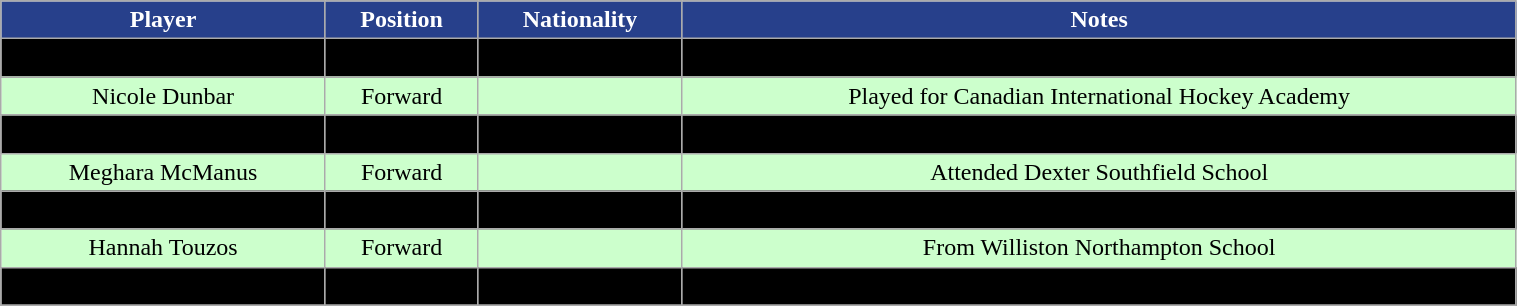<table class="wikitable" width="80%">
<tr align="center"  style="background:#27408B;color:#FFFFFF;">
<td><strong>Player</strong></td>
<td><strong>Position</strong></td>
<td><strong>Nationality</strong></td>
<td><strong>Notes</strong></td>
</tr>
<tr align="center" bgcolor=" ">
<td>Abby Chapman</td>
<td>Forward</td>
<td></td>
<td>Played with Detroit Honeybaked</td>
</tr>
<tr align="center" bgcolor="#ccffcc">
<td>Nicole Dunbar</td>
<td>Forward</td>
<td></td>
<td>Played for Canadian International Hockey Academy</td>
</tr>
<tr align="center" bgcolor=" ">
<td>Tori Howran</td>
<td>Defense</td>
<td></td>
<td>Member of Whitby Jr. Wolves</td>
</tr>
<tr align="center" bgcolor="#ccffcc">
<td>Meghara McManus</td>
<td>Forward</td>
<td></td>
<td>Attended Dexter Southfield School</td>
</tr>
<tr align="center" bgcolor=" ">
<td>Lexie Revkin</td>
<td>Defense</td>
<td></td>
<td>Attended NAHA with Carlee Turner</td>
</tr>
<tr align="center" bgcolor="#ccffcc">
<td>Hannah Touzos</td>
<td>Forward</td>
<td></td>
<td>From Williston Northampton School</td>
</tr>
<tr align="center" bgcolor=" ">
<td>Carlee Turner</td>
<td>Forward</td>
<td></td>
<td>Played on North American Hockey Academy squad</td>
</tr>
<tr align="center" bgcolor=" ">
</tr>
</table>
